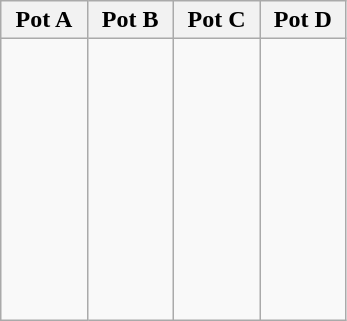<table class="wikitable">
<tr>
<th width=20%>Pot A</th>
<th width=20%>Pot B</th>
<th width=20%>Pot C</th>
<th width=20%>Pot D</th>
</tr>
<tr valign="top">
<td><br><br>
<br>
<strong><br></strong>
<strong><br></strong>
<strong><br></strong>
<strong><br></strong>
<strong><br></strong>
<br>
<br></td>
<td><br><strong><br></strong>
<br>
<br>
<br>
<strong><br></strong>
<strong><br></strong>
<br>
<strong><br></strong>
<br></td>
<td><br><br>
<br>
<br>
<br>
<br>
<br>
<br>
<br>
<br></td>
<td><br><br>
<br>
<br>
<br></td>
</tr>
</table>
